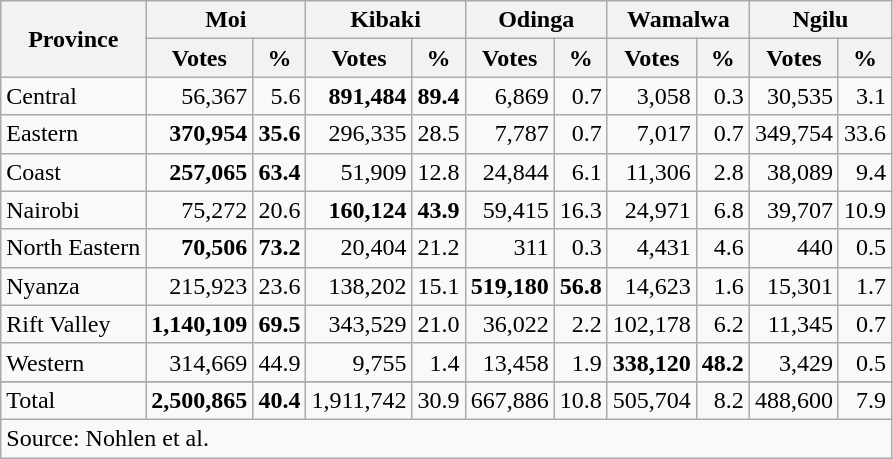<table class="wikitable sortable" style=text-align:right>
<tr>
<th rowspan=2>Province</th>
<th colspan=2>Moi</th>
<th colspan=2>Kibaki</th>
<th colspan=2>Odinga</th>
<th colspan=2>Wamalwa</th>
<th colspan=2>Ngilu</th>
</tr>
<tr>
<th>Votes</th>
<th>%</th>
<th>Votes</th>
<th>%</th>
<th>Votes</th>
<th>%</th>
<th>Votes</th>
<th>%</th>
<th>Votes</th>
<th>%</th>
</tr>
<tr>
<td align=left>Central</td>
<td>56,367</td>
<td>5.6</td>
<td><strong>891,484</strong></td>
<td><strong>89.4</strong></td>
<td>6,869</td>
<td>0.7</td>
<td>3,058</td>
<td>0.3</td>
<td>30,535</td>
<td>3.1</td>
</tr>
<tr>
<td align=left>Eastern</td>
<td><strong>370,954</strong></td>
<td><strong>35.6</strong></td>
<td>296,335</td>
<td>28.5</td>
<td>7,787</td>
<td>0.7</td>
<td>7,017</td>
<td>0.7</td>
<td>349,754</td>
<td>33.6</td>
</tr>
<tr>
<td align=left>Coast</td>
<td><strong>257,065</strong></td>
<td><strong>63.4</strong></td>
<td>51,909</td>
<td>12.8</td>
<td>24,844</td>
<td>6.1</td>
<td>11,306</td>
<td>2.8</td>
<td>38,089</td>
<td>9.4</td>
</tr>
<tr>
<td align=left>Nairobi</td>
<td>75,272</td>
<td>20.6</td>
<td><strong>160,124</strong></td>
<td><strong>43.9</strong></td>
<td>59,415</td>
<td>16.3</td>
<td>24,971</td>
<td>6.8</td>
<td>39,707</td>
<td>10.9</td>
</tr>
<tr>
<td align=left>North Eastern</td>
<td><strong>70,506</strong></td>
<td><strong>73.2</strong></td>
<td>20,404</td>
<td>21.2</td>
<td>311</td>
<td>0.3</td>
<td>4,431</td>
<td>4.6</td>
<td>440</td>
<td>0.5</td>
</tr>
<tr>
<td align=left>Nyanza</td>
<td>215,923</td>
<td>23.6</td>
<td>138,202</td>
<td>15.1</td>
<td><strong>519,180</strong></td>
<td><strong>56.8</strong></td>
<td>14,623</td>
<td>1.6</td>
<td>15,301</td>
<td>1.7</td>
</tr>
<tr>
<td align=left>Rift Valley</td>
<td><strong>1,140,109</strong></td>
<td><strong>69.5</strong></td>
<td>343,529</td>
<td>21.0</td>
<td>36,022</td>
<td>2.2</td>
<td>102,178</td>
<td>6.2</td>
<td>11,345</td>
<td>0.7</td>
</tr>
<tr>
<td align=left>Western</td>
<td>314,669</td>
<td>44.9</td>
<td>9,755</td>
<td>1.4</td>
<td>13,458</td>
<td>1.9</td>
<td><strong>338,120</strong></td>
<td><strong>48.2</strong></td>
<td>3,429</td>
<td>0.5</td>
</tr>
<tr>
</tr>
<tr class=sortbottom>
<td align=left>Total</td>
<td><strong>2,500,865</strong></td>
<td><strong>40.4</strong></td>
<td>1,911,742</td>
<td>30.9</td>
<td>667,886</td>
<td>10.8</td>
<td>505,704</td>
<td>8.2</td>
<td>488,600</td>
<td>7.9</td>
</tr>
<tr class=sortbottom>
<td align=left colspan=16>Source: Nohlen et al.</td>
</tr>
</table>
